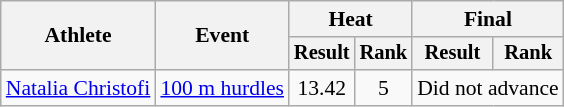<table class="wikitable" style="font-size:90%; text-align:center">
<tr>
<th rowspan=2>Athlete</th>
<th rowspan=2>Event</th>
<th colspan=2>Heat</th>
<th colspan=2>Final</th>
</tr>
<tr style="font-size:95%">
<th>Result</th>
<th>Rank</th>
<th>Result</th>
<th>Rank</th>
</tr>
<tr>
<td align="left"><a href='#'>Natalia Christofi</a></td>
<td rowspan="1" align="left"><a href='#'>100 m hurdles</a></td>
<td>13.42</td>
<td>5</td>
<td colspan="2">Did not advance</td>
</tr>
</table>
